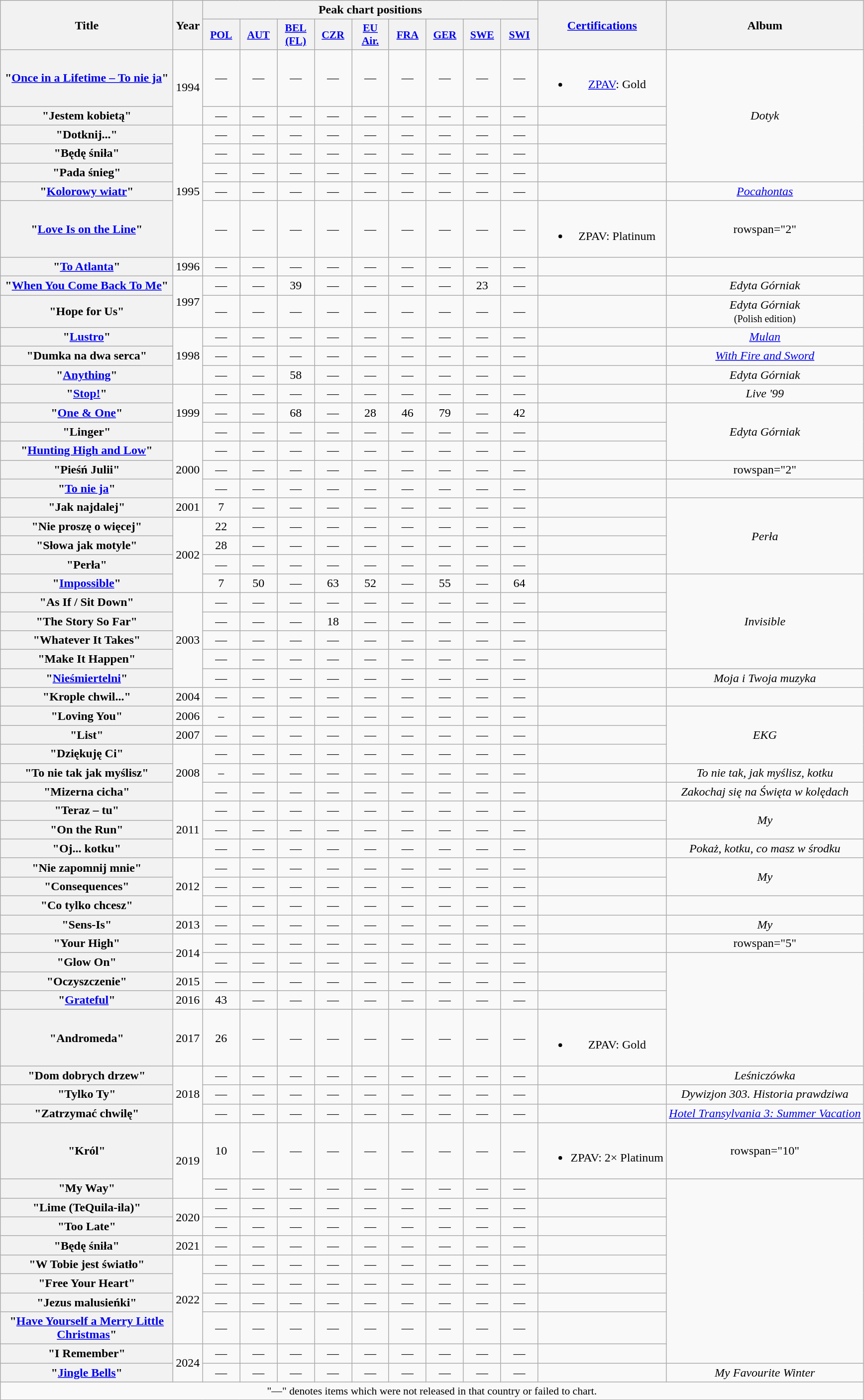<table class="wikitable plainrowheaders" style="text-align:center;">
<tr>
<th scope="col" rowspan="2" style="width:14em;">Title</th>
<th scope="col" rowspan="2">Year</th>
<th scope="col" colspan="9">Peak chart positions</th>
<th scope="col" rowspan="2"><a href='#'>Certifications</a></th>
<th scope="col" rowspan="2">Album</th>
</tr>
<tr>
<th style="width:3em;font-size:90%"><a href='#'>POL</a><br></th>
<th style="width:3em;font-size:90%"><a href='#'>AUT</a><br></th>
<th style="width:3em;font-size:90%"><a href='#'>BEL<br>(FL)</a><br></th>
<th style="width:3em;font-size:90%"><a href='#'>CZR</a><br></th>
<th style="width:3em;font-size:90%"><a href='#'>EU<br>Air.</a><br></th>
<th style="width:3em;font-size:90%"><a href='#'>FRA</a><br></th>
<th style="width:3em;font-size:90%"><a href='#'>GER</a><br></th>
<th style="width:3em;font-size:90%"><a href='#'>SWE</a><br></th>
<th style="width:3em;font-size:90%"><a href='#'>SWI</a><br></th>
</tr>
<tr>
<th scope="row">"<a href='#'>Once in a Lifetime – To nie ja</a>"</th>
<td rowspan="2">1994</td>
<td>—</td>
<td>—</td>
<td>—</td>
<td>—</td>
<td>—</td>
<td>—</td>
<td>—</td>
<td>—</td>
<td>—</td>
<td><br><ul><li><a href='#'>ZPAV</a>: Gold</li></ul></td>
<td rowspan="5"><em>Dotyk</em></td>
</tr>
<tr>
<th scope="row">"Jestem kobietą"</th>
<td>—</td>
<td>—</td>
<td>—</td>
<td>—</td>
<td>—</td>
<td>—</td>
<td>—</td>
<td>—</td>
<td>—</td>
<td></td>
</tr>
<tr>
<th scope="row">"Dotknij..."</th>
<td rowspan="5">1995</td>
<td>—</td>
<td>—</td>
<td>—</td>
<td>—</td>
<td>—</td>
<td>—</td>
<td>—</td>
<td>—</td>
<td>—</td>
<td></td>
</tr>
<tr>
<th scope="row">"Będę śniła"</th>
<td>—</td>
<td>—</td>
<td>—</td>
<td>—</td>
<td>—</td>
<td>—</td>
<td>—</td>
<td>—</td>
<td>—</td>
<td></td>
</tr>
<tr>
<th scope="row">"Pada śnieg"<br></th>
<td>—</td>
<td>—</td>
<td>—</td>
<td>—</td>
<td>—</td>
<td>—</td>
<td>—</td>
<td>—</td>
<td>—</td>
<td></td>
</tr>
<tr>
<th scope="row">"<a href='#'>Kolorowy wiatr</a>"</th>
<td>—</td>
<td>—</td>
<td>—</td>
<td>—</td>
<td>—</td>
<td>—</td>
<td>—</td>
<td>—</td>
<td>—</td>
<td></td>
<td><em><a href='#'>Pocahontas</a></em><br></td>
</tr>
<tr>
<th scope="row">"<a href='#'>Love Is on the Line</a>"</th>
<td>—</td>
<td>—</td>
<td>—</td>
<td>—</td>
<td>—</td>
<td>—</td>
<td>—</td>
<td>—</td>
<td>—</td>
<td><br><ul><li>ZPAV: Platinum</li></ul></td>
<td>rowspan="2" </td>
</tr>
<tr>
<th scope="row">"<a href='#'>To Atlanta</a>"</th>
<td>1996</td>
<td>—</td>
<td>—</td>
<td>—</td>
<td>—</td>
<td>—</td>
<td>—</td>
<td>—</td>
<td>—</td>
<td>—</td>
<td></td>
</tr>
<tr>
<th scope="row">"<a href='#'>When You Come Back To Me</a>"</th>
<td rowspan="2">1997</td>
<td>—</td>
<td>—</td>
<td>39</td>
<td>—</td>
<td>—</td>
<td>—</td>
<td>—</td>
<td>23</td>
<td>—</td>
<td></td>
<td><em>Edyta Górniak</em></td>
</tr>
<tr>
<th scope="row">"Hope for Us"<br></th>
<td>—</td>
<td>—</td>
<td>—</td>
<td>—</td>
<td>—</td>
<td>—</td>
<td>—</td>
<td>—</td>
<td>—</td>
<td></td>
<td><em>Edyta Górniak</em><br><small>(Polish edition)</small></td>
</tr>
<tr>
<th scope="row">"<a href='#'>Lustro</a>"</th>
<td rowspan="3">1998</td>
<td>—</td>
<td>—</td>
<td>—</td>
<td>—</td>
<td>—</td>
<td>—</td>
<td>—</td>
<td>—</td>
<td>—</td>
<td></td>
<td><em><a href='#'>Mulan</a></em><br></td>
</tr>
<tr>
<th scope="row">"Dumka na dwa serca"<br></th>
<td>—</td>
<td>—</td>
<td>—</td>
<td>—</td>
<td>—</td>
<td>—</td>
<td>—</td>
<td>—</td>
<td>—</td>
<td></td>
<td><em><a href='#'>With Fire and Sword</a></em></td>
</tr>
<tr>
<th scope="row">"<a href='#'>Anything</a>"</th>
<td>—</td>
<td>—</td>
<td>58</td>
<td>—</td>
<td>—</td>
<td>—</td>
<td>—</td>
<td>—</td>
<td>—</td>
<td></td>
<td><em>Edyta Górniak</em></td>
</tr>
<tr>
<th scope="row">"<a href='#'>Stop!</a>"</th>
<td rowspan="3">1999</td>
<td>—</td>
<td>—</td>
<td>—</td>
<td>—</td>
<td>—</td>
<td>—</td>
<td>—</td>
<td>—</td>
<td>—</td>
<td></td>
<td><em>Live '99</em></td>
</tr>
<tr>
<th scope="row">"<a href='#'>One & One</a>"</th>
<td>—</td>
<td>—</td>
<td>68</td>
<td>—</td>
<td>28</td>
<td>46</td>
<td>79</td>
<td>—</td>
<td>42</td>
<td></td>
<td rowspan="3"><em>Edyta Górniak</em></td>
</tr>
<tr>
<th scope="row">"Linger"</th>
<td>—</td>
<td>—</td>
<td>—</td>
<td>—</td>
<td>—</td>
<td>—</td>
<td>—</td>
<td>—</td>
<td>—</td>
<td></td>
</tr>
<tr>
<th scope="row">"<a href='#'>Hunting High and Low</a>"</th>
<td rowspan="3">2000</td>
<td>—</td>
<td>—</td>
<td>—</td>
<td>—</td>
<td>—</td>
<td>—</td>
<td>—</td>
<td>—</td>
<td>—</td>
<td></td>
</tr>
<tr>
<th scope="row">"Pieśń Julii"</th>
<td>—</td>
<td>—</td>
<td>—</td>
<td>—</td>
<td>—</td>
<td>—</td>
<td>—</td>
<td>—</td>
<td>—</td>
<td></td>
<td>rowspan="2" </td>
</tr>
<tr>
<th scope="row">"<a href='#'>To nie ja</a>" </th>
<td>—</td>
<td>—</td>
<td>—</td>
<td>—</td>
<td>—</td>
<td>—</td>
<td>—</td>
<td>—</td>
<td>—</td>
<td></td>
</tr>
<tr>
<th scope="row">"Jak najdalej"</th>
<td>2001</td>
<td>7</td>
<td>—</td>
<td>—</td>
<td>—</td>
<td>—</td>
<td>—</td>
<td>—</td>
<td>—</td>
<td>—</td>
<td></td>
<td rowspan="4"><em>Perła</em></td>
</tr>
<tr>
<th scope="row">"Nie proszę o więcej"</th>
<td rowspan="4">2002</td>
<td>22</td>
<td>—</td>
<td>—</td>
<td>—</td>
<td>—</td>
<td>—</td>
<td>—</td>
<td>—</td>
<td>—</td>
<td></td>
</tr>
<tr>
<th scope="row">"Słowa jak motyle"</th>
<td>28</td>
<td>—</td>
<td>—</td>
<td>—</td>
<td>—</td>
<td>—</td>
<td>—</td>
<td>—</td>
<td>—</td>
<td></td>
</tr>
<tr>
<th scope="row">"Perła"</th>
<td>—</td>
<td>—</td>
<td>—</td>
<td>—</td>
<td>—</td>
<td>—</td>
<td>—</td>
<td>—</td>
<td>—</td>
<td></td>
</tr>
<tr>
<th scope="row">"<a href='#'>Impossible</a>"</th>
<td>7</td>
<td>50</td>
<td>—</td>
<td>63</td>
<td>52</td>
<td>—</td>
<td>55</td>
<td>—</td>
<td>64</td>
<td></td>
<td rowspan="5"><em>Invisible</em></td>
</tr>
<tr>
<th scope="row">"As If / Sit Down"</th>
<td rowspan="5">2003</td>
<td>—</td>
<td>—</td>
<td>—</td>
<td>—</td>
<td>—</td>
<td>—</td>
<td>—</td>
<td>—</td>
<td>—</td>
<td></td>
</tr>
<tr>
<th scope="row">"The Story So Far"</th>
<td>—</td>
<td>—</td>
<td>—</td>
<td>18</td>
<td>—</td>
<td>—</td>
<td>—</td>
<td>—</td>
<td>—</td>
<td></td>
</tr>
<tr>
<th scope="row">"Whatever It Takes"</th>
<td>—</td>
<td>—</td>
<td>—</td>
<td>—</td>
<td>—</td>
<td>—</td>
<td>—</td>
<td>—</td>
<td>—</td>
<td></td>
</tr>
<tr>
<th scope="row">"Make It Happen"</th>
<td>—</td>
<td>—</td>
<td>—</td>
<td>—</td>
<td>—</td>
<td>—</td>
<td>—</td>
<td>—</td>
<td>—</td>
<td></td>
</tr>
<tr>
<th scope="row">"<a href='#'>Nieśmiertelni</a>"</th>
<td>—</td>
<td>—</td>
<td>—</td>
<td>—</td>
<td>—</td>
<td>—</td>
<td>—</td>
<td>—</td>
<td>—</td>
<td></td>
<td><em>Moja i Twoja muzyka</em></td>
</tr>
<tr>
<th scope="row">"Krople chwil..."</th>
<td>2004</td>
<td>—</td>
<td>—</td>
<td>—</td>
<td>—</td>
<td>—</td>
<td>—</td>
<td>—</td>
<td>—</td>
<td>—</td>
<td></td>
<td></td>
</tr>
<tr>
<th scope="row">"Loving You"</th>
<td>2006</td>
<td>–</td>
<td>—</td>
<td>—</td>
<td>—</td>
<td>—</td>
<td>—</td>
<td>—</td>
<td>—</td>
<td>—</td>
<td></td>
<td rowspan="3"><em>EKG</em></td>
</tr>
<tr>
<th scope="row">"List"</th>
<td>2007</td>
<td>—</td>
<td>—</td>
<td>—</td>
<td>—</td>
<td>—</td>
<td>—</td>
<td>—</td>
<td>—</td>
<td>—</td>
<td></td>
</tr>
<tr>
<th scope="row">"Dziękuję Ci"</th>
<td rowspan="3">2008</td>
<td>—</td>
<td>—</td>
<td>—</td>
<td>—</td>
<td>—</td>
<td>—</td>
<td>—</td>
<td>—</td>
<td>—</td>
<td></td>
</tr>
<tr>
<th scope="row">"To nie tak jak myślisz"</th>
<td>–</td>
<td>—</td>
<td>—</td>
<td>—</td>
<td>—</td>
<td>—</td>
<td>—</td>
<td>—</td>
<td>—</td>
<td></td>
<td><em>To nie tak, jak myślisz, kotku</em></td>
</tr>
<tr>
<th scope="row">"Mizerna cicha"</th>
<td>—</td>
<td>—</td>
<td>—</td>
<td>—</td>
<td>—</td>
<td>—</td>
<td>—</td>
<td>—</td>
<td>—</td>
<td></td>
<td><em>Zakochaj się na Święta w kolędach</em></td>
</tr>
<tr>
<th scope="row">"Teraz – tu"</th>
<td rowspan="3">2011</td>
<td>—</td>
<td>—</td>
<td>—</td>
<td>—</td>
<td>—</td>
<td>—</td>
<td>—</td>
<td>—</td>
<td>—</td>
<td></td>
<td rowspan="2"><em>My</em></td>
</tr>
<tr>
<th scope="row">"On the Run"</th>
<td>—</td>
<td>—</td>
<td>—</td>
<td>—</td>
<td>—</td>
<td>—</td>
<td>—</td>
<td>—</td>
<td>—</td>
<td></td>
</tr>
<tr>
<th scope="row">"Oj... kotku"</th>
<td>—</td>
<td>—</td>
<td>—</td>
<td>—</td>
<td>—</td>
<td>—</td>
<td>—</td>
<td>—</td>
<td>—</td>
<td></td>
<td><em>Pokaż, kotku, co masz w środku</em></td>
</tr>
<tr>
<th scope="row">"Nie zapomnij mnie"</th>
<td rowspan="3">2012</td>
<td>—</td>
<td>—</td>
<td>—</td>
<td>—</td>
<td>—</td>
<td>—</td>
<td>—</td>
<td>—</td>
<td>—</td>
<td></td>
<td rowspan="2"><em>My</em></td>
</tr>
<tr>
<th scope="row">"Consequences"</th>
<td>—</td>
<td>—</td>
<td>—</td>
<td>—</td>
<td>—</td>
<td>—</td>
<td>—</td>
<td>—</td>
<td>—</td>
<td></td>
</tr>
<tr>
<th scope="row">"Co tylko chcesz"</th>
<td>—</td>
<td>—</td>
<td>—</td>
<td>—</td>
<td>—</td>
<td>—</td>
<td>—</td>
<td>—</td>
<td>—</td>
<td></td>
<td></td>
</tr>
<tr>
<th scope="row">"Sens-Is"</th>
<td>2013</td>
<td>—</td>
<td>—</td>
<td>—</td>
<td>—</td>
<td>—</td>
<td>—</td>
<td>—</td>
<td>—</td>
<td>—</td>
<td></td>
<td><em>My</em></td>
</tr>
<tr>
<th scope="row">"Your High"</th>
<td rowspan="2">2014</td>
<td>—</td>
<td>—</td>
<td>—</td>
<td>—</td>
<td>—</td>
<td>—</td>
<td>—</td>
<td>—</td>
<td>—</td>
<td></td>
<td>rowspan="5" </td>
</tr>
<tr>
<th scope="row">"Glow On"</th>
<td>—</td>
<td>—</td>
<td>—</td>
<td>—</td>
<td>—</td>
<td>—</td>
<td>—</td>
<td>—</td>
<td>—</td>
<td></td>
</tr>
<tr>
<th scope="row">"Oczyszczenie"</th>
<td>2015</td>
<td>—</td>
<td>—</td>
<td>—</td>
<td>—</td>
<td>—</td>
<td>—</td>
<td>—</td>
<td>—</td>
<td>—</td>
<td></td>
</tr>
<tr>
<th scope="row">"<a href='#'>Grateful</a>"</th>
<td>2016</td>
<td>43</td>
<td>—</td>
<td>—</td>
<td>—</td>
<td>—</td>
<td>—</td>
<td>—</td>
<td>—</td>
<td>—</td>
<td></td>
</tr>
<tr>
<th scope="row">"Andromeda"<br></th>
<td>2017</td>
<td>26</td>
<td>—</td>
<td>—</td>
<td>—</td>
<td>—</td>
<td>—</td>
<td>—</td>
<td>—</td>
<td>—</td>
<td><br><ul><li>ZPAV: Gold</li></ul></td>
</tr>
<tr>
<th scope="row">"Dom dobrych drzew"</th>
<td rowspan="3">2018</td>
<td>—</td>
<td>—</td>
<td>—</td>
<td>—</td>
<td>—</td>
<td>—</td>
<td>—</td>
<td>—</td>
<td>—</td>
<td></td>
<td><em>Leśniczówka</em></td>
</tr>
<tr>
<th scope="row">"Tylko Ty"</th>
<td>—</td>
<td>—</td>
<td>—</td>
<td>—</td>
<td>—</td>
<td>—</td>
<td>—</td>
<td>—</td>
<td>—</td>
<td></td>
<td><em>Dywizjon 303. Historia prawdziwa</em></td>
</tr>
<tr>
<th scope="row">"Zatrzymać chwilę"<br></th>
<td>—</td>
<td>—</td>
<td>—</td>
<td>—</td>
<td>—</td>
<td>—</td>
<td>—</td>
<td>—</td>
<td>—</td>
<td></td>
<td><em><a href='#'>Hotel Transylvania 3: Summer Vacation</a></em></td>
</tr>
<tr>
<th scope="row">"Król"<br></th>
<td rowspan="2">2019</td>
<td>10</td>
<td>—</td>
<td>—</td>
<td>—</td>
<td>—</td>
<td>—</td>
<td>—</td>
<td>—</td>
<td>—</td>
<td><br><ul><li>ZPAV: 2× Platinum</li></ul></td>
<td>rowspan="10" </td>
</tr>
<tr>
<th scope="row">"My Way"</th>
<td>—</td>
<td>—</td>
<td>—</td>
<td>—</td>
<td>—</td>
<td>—</td>
<td>—</td>
<td>—</td>
<td>—</td>
<td></td>
</tr>
<tr>
<th scope="row">"Lime (TeQuila-ila)"</th>
<td rowspan="2">2020</td>
<td>—</td>
<td>—</td>
<td>—</td>
<td>—</td>
<td>—</td>
<td>—</td>
<td>—</td>
<td>—</td>
<td>—</td>
<td></td>
</tr>
<tr>
<th scope="row">"Too Late"</th>
<td>—</td>
<td>—</td>
<td>—</td>
<td>—</td>
<td>—</td>
<td>—</td>
<td>—</td>
<td>—</td>
<td>—</td>
<td></td>
</tr>
<tr>
<th scope="row">"Będę śniła" </th>
<td>2021</td>
<td>—</td>
<td>—</td>
<td>—</td>
<td>—</td>
<td>—</td>
<td>—</td>
<td>—</td>
<td>—</td>
<td>—</td>
<td></td>
</tr>
<tr>
<th scope="row">"W Tobie jest światło"</th>
<td rowspan="4">2022</td>
<td>—</td>
<td>—</td>
<td>—</td>
<td>—</td>
<td>—</td>
<td>—</td>
<td>—</td>
<td>—</td>
<td>—</td>
<td></td>
</tr>
<tr>
<th scope="row">"Free Your Heart"<br></th>
<td>—</td>
<td>—</td>
<td>—</td>
<td>—</td>
<td>—</td>
<td>—</td>
<td>—</td>
<td>—</td>
<td>—</td>
<td></td>
</tr>
<tr>
<th scope="row">"Jezus malusieńki"</th>
<td>—</td>
<td>—</td>
<td>—</td>
<td>—</td>
<td>—</td>
<td>—</td>
<td>—</td>
<td>—</td>
<td>—</td>
<td></td>
</tr>
<tr>
<th scope="row">"<a href='#'>Have Yourself a Merry Little Christmas</a>"</th>
<td>—</td>
<td>—</td>
<td>—</td>
<td>—</td>
<td>—</td>
<td>—</td>
<td>—</td>
<td>—</td>
<td>—</td>
<td></td>
</tr>
<tr>
<th scope="row">"I Remember"</th>
<td rowspan="2">2024</td>
<td>—</td>
<td>—</td>
<td>—</td>
<td>—</td>
<td>—</td>
<td>—</td>
<td>—</td>
<td>—</td>
<td>—</td>
<td></td>
</tr>
<tr>
<th scope="row">"<a href='#'>Jingle Bells</a>"</th>
<td>—</td>
<td>—</td>
<td>—</td>
<td>—</td>
<td>—</td>
<td>—</td>
<td>—</td>
<td>—</td>
<td>—</td>
<td></td>
<td><em>My Favourite Winter</em></td>
</tr>
<tr>
<td colspan="13" style="font-size:90%;">"—" denotes items which were not released in that country or failed to chart.</td>
</tr>
</table>
